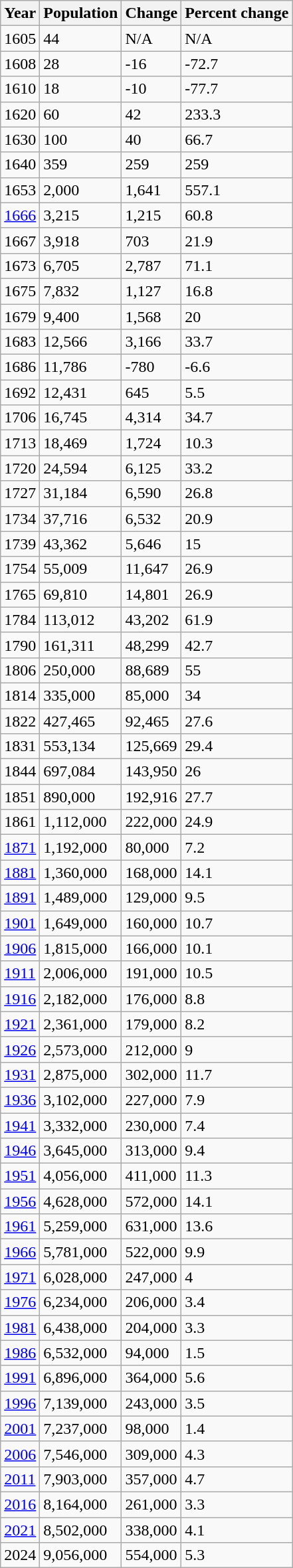<table border="1" class=wikitable>
<tr>
<th>Year</th>
<th>Population</th>
<th>Change</th>
<th>Percent change</th>
</tr>
<tr>
<td>1605</td>
<td>44</td>
<td>N/A</td>
<td>N/A</td>
</tr>
<tr>
<td>1608</td>
<td>28</td>
<td>-16</td>
<td>-72.7</td>
</tr>
<tr>
<td>1610</td>
<td>18</td>
<td>-10</td>
<td>-77.7</td>
</tr>
<tr>
<td>1620</td>
<td>60</td>
<td>42</td>
<td>233.3</td>
</tr>
<tr>
<td>1630</td>
<td>100</td>
<td>40</td>
<td>66.7</td>
</tr>
<tr>
<td>1640</td>
<td>359</td>
<td>259</td>
<td>259</td>
</tr>
<tr>
<td>1653</td>
<td>2,000</td>
<td>1,641</td>
<td>557.1</td>
</tr>
<tr>
<td><a href='#'>1666</a></td>
<td>3,215</td>
<td>1,215</td>
<td>60.8</td>
</tr>
<tr>
<td>1667</td>
<td>3,918</td>
<td>703</td>
<td>21.9</td>
</tr>
<tr>
<td>1673</td>
<td>6,705</td>
<td>2,787</td>
<td>71.1</td>
</tr>
<tr>
<td>1675</td>
<td>7,832</td>
<td>1,127</td>
<td>16.8</td>
</tr>
<tr>
<td>1679</td>
<td>9,400</td>
<td>1,568</td>
<td>20</td>
</tr>
<tr>
<td>1683</td>
<td>12,566</td>
<td>3,166</td>
<td>33.7</td>
</tr>
<tr>
<td>1686</td>
<td>11,786</td>
<td>-780</td>
<td>-6.6</td>
</tr>
<tr>
<td>1692</td>
<td>12,431</td>
<td>645</td>
<td>5.5</td>
</tr>
<tr>
<td>1706</td>
<td>16,745</td>
<td>4,314</td>
<td>34.7</td>
</tr>
<tr>
<td>1713</td>
<td>18,469</td>
<td>1,724</td>
<td>10.3</td>
</tr>
<tr>
<td>1720</td>
<td>24,594</td>
<td>6,125</td>
<td>33.2</td>
</tr>
<tr>
<td>1727</td>
<td>31,184</td>
<td>6,590</td>
<td>26.8</td>
</tr>
<tr>
<td>1734</td>
<td>37,716</td>
<td>6,532</td>
<td>20.9</td>
</tr>
<tr>
<td>1739</td>
<td>43,362</td>
<td>5,646</td>
<td>15</td>
</tr>
<tr>
<td>1754</td>
<td>55,009</td>
<td>11,647</td>
<td>26.9</td>
</tr>
<tr>
<td>1765</td>
<td>69,810</td>
<td>14,801</td>
<td>26.9</td>
</tr>
<tr>
<td>1784</td>
<td>113,012</td>
<td>43,202</td>
<td>61.9</td>
</tr>
<tr>
<td>1790</td>
<td>161,311</td>
<td>48,299</td>
<td>42.7</td>
</tr>
<tr>
<td>1806</td>
<td>250,000</td>
<td>88,689</td>
<td>55</td>
</tr>
<tr>
<td>1814</td>
<td>335,000</td>
<td>85,000</td>
<td>34</td>
</tr>
<tr>
<td>1822</td>
<td>427,465</td>
<td>92,465</td>
<td>27.6</td>
</tr>
<tr>
<td>1831</td>
<td>553,134</td>
<td>125,669</td>
<td>29.4</td>
</tr>
<tr>
<td>1844</td>
<td>697,084</td>
<td>143,950</td>
<td>26</td>
</tr>
<tr>
<td>1851</td>
<td>890,000</td>
<td>192,916</td>
<td>27.7</td>
</tr>
<tr>
<td>1861</td>
<td>1,112,000</td>
<td>222,000</td>
<td>24.9</td>
</tr>
<tr>
<td><a href='#'>1871</a></td>
<td>1,192,000</td>
<td>80,000</td>
<td>7.2</td>
</tr>
<tr>
<td><a href='#'>1881</a></td>
<td>1,360,000</td>
<td>168,000</td>
<td>14.1</td>
</tr>
<tr>
<td><a href='#'>1891</a></td>
<td>1,489,000</td>
<td>129,000</td>
<td>9.5</td>
</tr>
<tr>
<td><a href='#'>1901</a></td>
<td>1,649,000</td>
<td>160,000</td>
<td>10.7</td>
</tr>
<tr>
<td><a href='#'>1906</a></td>
<td>1,815,000</td>
<td>166,000</td>
<td>10.1</td>
</tr>
<tr>
<td><a href='#'>1911</a></td>
<td>2,006,000</td>
<td>191,000</td>
<td>10.5</td>
</tr>
<tr>
<td><a href='#'>1916</a></td>
<td>2,182,000</td>
<td>176,000</td>
<td>8.8</td>
</tr>
<tr>
<td><a href='#'>1921</a></td>
<td>2,361,000</td>
<td>179,000</td>
<td>8.2</td>
</tr>
<tr>
<td><a href='#'>1926</a></td>
<td>2,573,000</td>
<td>212,000</td>
<td>9</td>
</tr>
<tr>
<td><a href='#'>1931</a></td>
<td>2,875,000</td>
<td>302,000</td>
<td>11.7</td>
</tr>
<tr>
<td><a href='#'>1936</a></td>
<td>3,102,000</td>
<td>227,000</td>
<td>7.9</td>
</tr>
<tr>
<td><a href='#'>1941</a></td>
<td>3,332,000</td>
<td>230,000</td>
<td>7.4</td>
</tr>
<tr>
<td><a href='#'>1946</a></td>
<td>3,645,000</td>
<td>313,000</td>
<td>9.4</td>
</tr>
<tr>
<td><a href='#'>1951</a></td>
<td>4,056,000</td>
<td>411,000</td>
<td>11.3</td>
</tr>
<tr>
<td><a href='#'>1956</a></td>
<td>4,628,000</td>
<td>572,000</td>
<td>14.1</td>
</tr>
<tr>
<td><a href='#'>1961</a></td>
<td>5,259,000</td>
<td>631,000</td>
<td>13.6</td>
</tr>
<tr>
<td><a href='#'>1966</a></td>
<td>5,781,000</td>
<td>522,000</td>
<td>9.9</td>
</tr>
<tr>
<td><a href='#'>1971</a></td>
<td>6,028,000</td>
<td>247,000</td>
<td>4</td>
</tr>
<tr>
<td><a href='#'>1976</a></td>
<td>6,234,000</td>
<td>206,000</td>
<td>3.4</td>
</tr>
<tr>
<td><a href='#'>1981</a></td>
<td>6,438,000</td>
<td>204,000</td>
<td>3.3</td>
</tr>
<tr>
<td><a href='#'>1986</a></td>
<td>6,532,000</td>
<td>94,000</td>
<td>1.5</td>
</tr>
<tr>
<td><a href='#'>1991</a></td>
<td>6,896,000</td>
<td>364,000</td>
<td>5.6</td>
</tr>
<tr>
<td><a href='#'>1996</a></td>
<td>7,139,000</td>
<td>243,000</td>
<td>3.5</td>
</tr>
<tr>
<td><a href='#'>2001</a></td>
<td>7,237,000</td>
<td>98,000</td>
<td>1.4</td>
</tr>
<tr>
<td><a href='#'>2006</a></td>
<td>7,546,000</td>
<td>309,000</td>
<td>4.3</td>
</tr>
<tr>
<td><a href='#'>2011</a></td>
<td>7,903,000</td>
<td>357,000</td>
<td>4.7</td>
</tr>
<tr>
<td><a href='#'>2016</a></td>
<td>8,164,000</td>
<td>261,000</td>
<td>3.3</td>
</tr>
<tr>
<td><a href='#'>2021</a></td>
<td>8,502,000</td>
<td>338,000</td>
<td>4.1</td>
</tr>
<tr>
<td>2024</td>
<td>9,056,000</td>
<td>554,000</td>
<td>5.3</td>
</tr>
</table>
